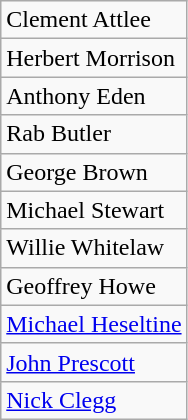<table class="wikitable">
<tr>
<td>Clement Attlee</td>
</tr>
<tr>
<td>Herbert Morrison</td>
</tr>
<tr>
<td>Anthony Eden</td>
</tr>
<tr>
<td>Rab Butler</td>
</tr>
<tr>
<td>George Brown</td>
</tr>
<tr>
<td>Michael Stewart</td>
</tr>
<tr>
<td>Willie Whitelaw</td>
</tr>
<tr>
<td>Geoffrey Howe</td>
</tr>
<tr>
<td><a href='#'>Michael Heseltine</a></td>
</tr>
<tr>
<td><a href='#'>John Prescott</a></td>
</tr>
<tr>
<td><a href='#'>Nick Clegg</a></td>
</tr>
</table>
